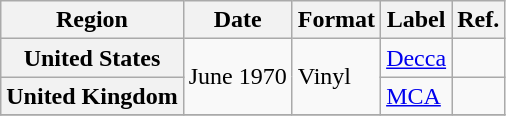<table class="wikitable plainrowheaders">
<tr>
<th scope="col">Region</th>
<th scope="col">Date</th>
<th scope="col">Format</th>
<th scope="col">Label</th>
<th scope="col">Ref.</th>
</tr>
<tr>
<th scope="row">United States</th>
<td rowspan="2">June 1970</td>
<td rowspan="2">Vinyl</td>
<td><a href='#'>Decca</a></td>
<td></td>
</tr>
<tr>
<th scope="row">United Kingdom</th>
<td><a href='#'>MCA</a></td>
<td></td>
</tr>
<tr>
</tr>
</table>
